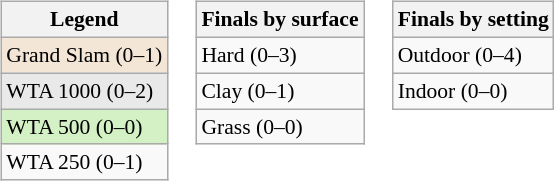<table>
<tr style="vertical-align:top">
<td><br><table class=wikitable style=font-size:90%>
<tr>
<th>Legend</th>
</tr>
<tr>
<td style="background:#f3e6d7;">Grand Slam (0–1)</td>
</tr>
<tr>
<td style="background:#e9e9e9;">WTA 1000 (0–2)</td>
</tr>
<tr>
<td style="background:#d4f1c5;">WTA 500 (0–0)</td>
</tr>
<tr>
<td>WTA 250 (0–1)</td>
</tr>
</table>
</td>
<td><br><table class=wikitable style=font-size:90%>
<tr>
<th>Finals by surface</th>
</tr>
<tr>
<td>Hard (0–3)</td>
</tr>
<tr>
<td>Clay (0–1)</td>
</tr>
<tr>
<td>Grass (0–0)</td>
</tr>
</table>
</td>
<td><br><table class=wikitable style=font-size:90%>
<tr>
<th>Finals by setting</th>
</tr>
<tr>
<td>Outdoor (0–4)</td>
</tr>
<tr>
<td>Indoor (0–0)</td>
</tr>
</table>
</td>
</tr>
</table>
